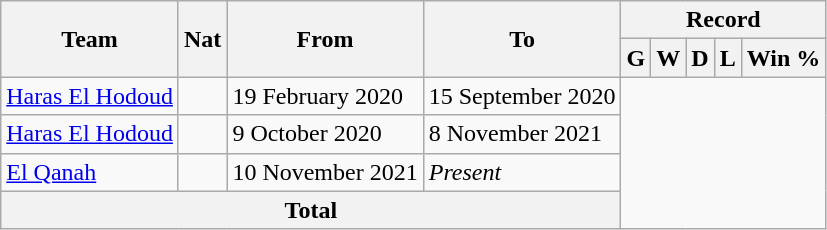<table class="wikitable" style="text-align: center">
<tr>
<th rowspan="2">Team</th>
<th rowspan="2">Nat</th>
<th rowspan="2">From</th>
<th rowspan="2">To</th>
<th colspan="5">Record</th>
</tr>
<tr>
<th>G</th>
<th>W</th>
<th>D</th>
<th>L</th>
<th>Win %</th>
</tr>
<tr>
<td align=left><a href='#'>Haras El Hodoud</a></td>
<td></td>
<td align=left>19 February 2020</td>
<td align=left>15 September 2020<br></td>
</tr>
<tr>
<td align=left><a href='#'>Haras El Hodoud</a></td>
<td></td>
<td align=left>9 October 2020</td>
<td align=left>8 November 2021<br></td>
</tr>
<tr>
<td align=left><a href='#'>El Qanah</a></td>
<td></td>
<td align=left>10 November 2021</td>
<td align=left><em>Present</em><br></td>
</tr>
<tr>
<th colspan=4>Total<br></th>
</tr>
</table>
